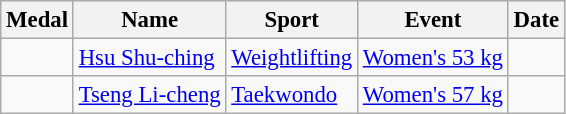<table class="wikitable sortable" style="font-size: 95%">
<tr>
<th>Medal</th>
<th>Name</th>
<th>Sport</th>
<th>Event</th>
<th>Date</th>
</tr>
<tr>
<td></td>
<td><a href='#'>Hsu Shu-ching</a></td>
<td><a href='#'>Weightlifting</a></td>
<td><a href='#'>Women's 53 kg</a></td>
<td></td>
</tr>
<tr>
<td></td>
<td><a href='#'>Tseng Li-cheng</a></td>
<td><a href='#'>Taekwondo</a></td>
<td><a href='#'>Women's 57 kg</a></td>
<td></td>
</tr>
</table>
